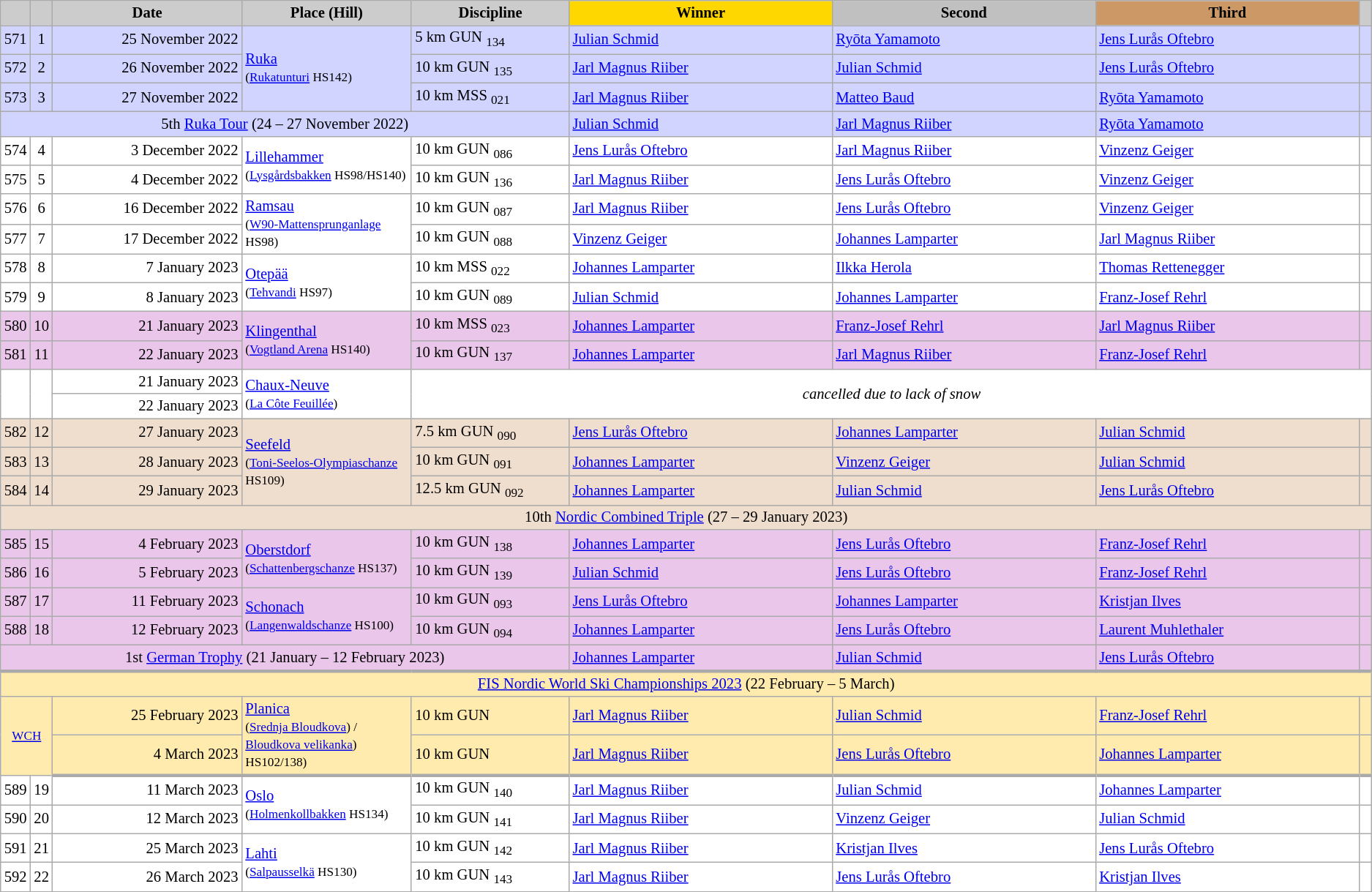<table class="wikitable plainrowheaders" style="background:#fff; font-size:86%; line-height:16px; border:grey solid 1px; border-collapse:collapse;">
<tr>
<th scope="col" style="background:#ccc; width=10 px;"></th>
<th scope="col" style="background:#ccc; width=10 px;"></th>
<th scope="col" style="background:#ccc; width:170px;">Date</th>
<th scope="col" style="background:#ccc; width:150px;">Place (Hill)</th>
<th scope="col" style="background:#ccc; width:140px;">Discipline</th>
<th scope="col" style="background:gold; width:240px;">Winner</th>
<th scope="col" style="background:silver; width:240px;">Second</th>
<th scope="col" style="background:#c96; width:240px;">Third</th>
<th scope="col" style="background:#ccc; width:5px;"></th>
</tr>
<tr bgcolor="#D0D4FF">
<td align="center">571</td>
<td align="center">1</td>
<td align="right">25 November 2022</td>
<td rowspan="3"> <a href='#'>Ruka</a><br><small>(<a href='#'>Rukatunturi</a> HS142)</small></td>
<td>5 km GUN <sub>134</sub></td>
<td> <a href='#'>Julian Schmid</a></td>
<td> <a href='#'>Ryōta Yamamoto</a></td>
<td> <a href='#'>Jens Lurås Oftebro</a></td>
<td></td>
</tr>
<tr bgcolor="#D0D4FF">
<td align="center">572</td>
<td align="center">2</td>
<td align="right">26 November 2022</td>
<td>10 km GUN <sub>135</sub></td>
<td> <a href='#'>Jarl Magnus Riiber</a></td>
<td> <a href='#'>Julian Schmid</a></td>
<td> <a href='#'>Jens Lurås Oftebro</a></td>
<td></td>
</tr>
<tr bgcolor="#D0D4FF">
<td align="center">573</td>
<td align="center">3</td>
<td align="right">27 November 2022</td>
<td>10 km MSS <sub>021</sub></td>
<td> <a href='#'>Jarl Magnus Riiber</a></td>
<td> <a href='#'>Matteo Baud</a></td>
<td> <a href='#'>Ryōta Yamamoto</a></td>
<td></td>
</tr>
<tr bgcolor="#D0D4FF">
<td colspan="5" align="center">5th <a href='#'>Ruka Tour</a> (24 – 27 November 2022)</td>
<td> <a href='#'>Julian Schmid</a></td>
<td> <a href='#'>Jarl Magnus Riiber</a></td>
<td> <a href='#'>Ryōta Yamamoto</a></td>
<td></td>
</tr>
<tr>
<td align="center">574</td>
<td align="center">4</td>
<td align="right">3 December 2022</td>
<td rowspan=2> <a href='#'>Lillehammer</a><br><small>(<a href='#'>Lysgårdsbakken</a> HS98/HS140)</small></td>
<td>10 km GUN <sub>086</sub></td>
<td> <a href='#'>Jens Lurås Oftebro</a></td>
<td> <a href='#'>Jarl Magnus Riiber</a></td>
<td> <a href='#'>Vinzenz Geiger</a></td>
<td></td>
</tr>
<tr>
<td align="center">575</td>
<td align="center">5</td>
<td align="right">4 December 2022</td>
<td>10 km GUN <sub>136</sub></td>
<td> <a href='#'>Jarl Magnus Riiber</a></td>
<td> <a href='#'>Jens Lurås Oftebro</a></td>
<td> <a href='#'>Vinzenz Geiger</a></td>
<td></td>
</tr>
<tr>
<td align="center">576</td>
<td align="center">6</td>
<td align="right">16 December 2022</td>
<td rowspan=2> <a href='#'>Ramsau</a><br><small>(<a href='#'>W90-Mattensprunganlage</a> HS98)</small></td>
<td>10 km GUN <sub>087</sub></td>
<td> <a href='#'>Jarl Magnus Riiber</a></td>
<td> <a href='#'>Jens Lurås Oftebro</a></td>
<td> <a href='#'>Vinzenz Geiger</a></td>
<td></td>
</tr>
<tr>
<td align="center">577</td>
<td align="center">7</td>
<td align="right">17 December 2022</td>
<td>10 km GUN <sub>088</sub></td>
<td> <a href='#'>Vinzenz Geiger</a></td>
<td> <a href='#'>Johannes Lamparter</a></td>
<td> <a href='#'>Jarl Magnus Riiber</a></td>
<td></td>
</tr>
<tr>
<td align="center">578</td>
<td align="center">8</td>
<td align="right">7 January 2023</td>
<td rowspan="2"> <a href='#'>Otepää</a><br><small>(<a href='#'>Tehvandi</a> HS97)</small></td>
<td>10 km MSS <sub>022</sub></td>
<td> <a href='#'>Johannes Lamparter</a></td>
<td> <a href='#'>Ilkka Herola</a></td>
<td> <a href='#'>Thomas Rettenegger</a></td>
<td></td>
</tr>
<tr>
<td align="center">579</td>
<td align="center">9</td>
<td align="right">8 January 2023</td>
<td>10 km GUN <sub>089</sub></td>
<td> <a href='#'>Julian Schmid</a></td>
<td> <a href='#'>Johannes Lamparter</a></td>
<td> <a href='#'>Franz-Josef Rehrl</a></td>
<td></td>
</tr>
<tr bgcolor=#eac6ea>
<td align="center">580</td>
<td align="center">10</td>
<td align="right">21 January 2023</td>
<td rowspan="2"> <a href='#'>Klingenthal</a><br><small>(<a href='#'>Vogtland Arena</a> HS140)</small></td>
<td>10 km MSS <sub>023</sub></td>
<td> <a href='#'>Johannes Lamparter</a></td>
<td> <a href='#'>Franz-Josef Rehrl</a></td>
<td> <a href='#'>Jarl Magnus Riiber</a></td>
<td></td>
</tr>
<tr bgcolor=#eac6ea>
<td align="center">581</td>
<td align="center">11</td>
<td align="right">22 January 2023</td>
<td>10 km GUN <sub>137</sub></td>
<td> <a href='#'>Johannes Lamparter</a></td>
<td> <a href='#'>Jarl Magnus Riiber</a></td>
<td> <a href='#'>Franz-Josef Rehrl</a></td>
<td></td>
</tr>
<tr>
<td rowspan="2"></td>
<td rowspan="2"></td>
<td align="right">21 January 2023</td>
<td rowspan="2"> <a href='#'>Chaux-Neuve</a><br><small>(<a href='#'>La Côte Feuillée</a>)</small></td>
<td colspan="5" rowspan="2" align="center"><em>cancelled due to lack of snow</em></td>
</tr>
<tr>
<td align="right">22 January 2023</td>
</tr>
<tr bgcolor="#EFDECD">
<td align="center">582</td>
<td align="center">12</td>
<td align="right">27 January 2023</td>
<td rowspan=3> <a href='#'>Seefeld</a><br><small>(<a href='#'>Toni-Seelos-Olympiaschanze</a> HS109)</small></td>
<td>7.5 km GUN <sub>090</sub></td>
<td> <a href='#'>Jens Lurås Oftebro</a></td>
<td> <a href='#'>Johannes Lamparter</a></td>
<td> <a href='#'>Julian Schmid</a></td>
<td></td>
</tr>
<tr bgcolor="#EFDECD">
<td align="center">583</td>
<td align="center">13</td>
<td align="right">28 January 2023</td>
<td>10 km GUN <sub>091</sub></td>
<td> <a href='#'>Johannes Lamparter</a></td>
<td> <a href='#'>Vinzenz Geiger</a></td>
<td> <a href='#'>Julian Schmid</a></td>
<td></td>
</tr>
<tr bgcolor="#EFDECD">
<td align="center">584</td>
<td align="center">14</td>
<td align="right">29 January 2023</td>
<td>12.5 km GUN <sub>092</sub></td>
<td> <a href='#'>Johannes Lamparter</a></td>
<td> <a href='#'>Julian Schmid</a></td>
<td> <a href='#'>Jens Lurås Oftebro</a></td>
<td></td>
</tr>
<tr bgcolor="#EFDECD">
<td colspan="9" align="center">10th <a href='#'>Nordic Combined Triple</a> (27 – 29 January 2023)</td>
</tr>
<tr bgcolor=#eac6ea>
<td align=center>585</td>
<td align=center>15</td>
<td align=right>4 February 2023</td>
<td rowspan="2"> <a href='#'>Oberstdorf</a><br><small>(<a href='#'>Schattenbergschanze</a> HS137)</small></td>
<td>10 km GUN <sub>138</sub></td>
<td> <a href='#'>Johannes Lamparter</a></td>
<td> <a href='#'>Jens Lurås Oftebro</a></td>
<td> <a href='#'>Franz-Josef Rehrl</a></td>
<td></td>
</tr>
<tr bgcolor=#eac6ea>
<td align=center>586</td>
<td align=center>16</td>
<td align=right>5 February 2023</td>
<td>10 km GUN <sub>139</sub></td>
<td> <a href='#'>Julian Schmid</a></td>
<td> <a href='#'>Jens Lurås Oftebro</a></td>
<td> <a href='#'>Franz-Josef Rehrl</a></td>
<td></td>
</tr>
<tr bgcolor=#eac6ea>
<td align=center>587</td>
<td align=center>17</td>
<td align=right>11 February 2023</td>
<td rowspan=2> <a href='#'>Schonach</a><br><small>(<a href='#'>Langenwaldschanze</a> HS100)</small></td>
<td>10 km GUN <sub>093</sub></td>
<td> <a href='#'>Jens Lurås Oftebro</a></td>
<td> <a href='#'>Johannes Lamparter</a></td>
<td> <a href='#'>Kristjan Ilves</a></td>
<td></td>
</tr>
<tr bgcolor=#eac6ea>
<td align=center>588</td>
<td align=center>18</td>
<td align=right>12 February 2023</td>
<td>10 km GUN <sub>094</sub></td>
<td> <a href='#'>Johannes Lamparter</a></td>
<td> <a href='#'>Jens Lurås Oftebro</a></td>
<td> <a href='#'>Laurent Muhlethaler</a></td>
<td></td>
</tr>
<tr bgcolor=#eac6ea>
<td colspan="5" align="center">1st <a href='#'>German Trophy</a> (21 January – 12 February 2023)</td>
<td> <a href='#'>Johannes Lamparter</a></td>
<td> <a href='#'>Julian Schmid</a></td>
<td> <a href='#'>Jens Lurås Oftebro</a></td>
<td></td>
</tr>
<tr style="background:#FFEBAD">
<td align=center style="border-top-width:3px" colspan=9><a href='#'>FIS Nordic World Ski Championships 2023</a> (22 February – 5 March)</td>
</tr>
<tr style="background:#FFEBAD">
<td colspan=2 rowspan=2 align="center" style=color:#696969 style="border-bottom-width:3px"><small><a href='#'>WCH</a></small></td>
<td align="right">25 February 2023</td>
<td rowspan=2 style="border-bottom-width:3px"> <a href='#'>Planica</a><br><small>(<a href='#'>Srednja Bloudkova</a>) / <a href='#'>Bloudkova velikanka</a>) HS102/138)</small></td>
<td>10 km GUN</td>
<td> <a href='#'>Jarl Magnus Riiber</a></td>
<td> <a href='#'>Julian Schmid</a></td>
<td> <a href='#'>Franz-Josef Rehrl</a></td>
<td></td>
</tr>
<tr style="background:#FFEBAD">
<td align="right" style="border-bottom-width:3px">4 March 2023</td>
<td style="border-bottom-width:3px">10 km GUN</td>
<td style="border-bottom-width:3px"> <a href='#'>Jarl Magnus Riiber</a></td>
<td style="border-bottom-width:3px"> <a href='#'>Jens Lurås Oftebro</a></td>
<td style="border-bottom-width:3px"> <a href='#'>Johannes Lamparter</a></td>
<td style="border-bottom-width:3px"></td>
</tr>
<tr>
<td align=center>589</td>
<td align=center>19</td>
<td align=right>11 March 2023</td>
<td rowspan=2> <a href='#'>Oslo</a><br><small>(<a href='#'>Holmenkollbakken</a> HS134)</small></td>
<td>10 km GUN <sub>140</sub></td>
<td> <a href='#'>Jarl Magnus Riiber</a></td>
<td> <a href='#'>Julian Schmid</a></td>
<td> <a href='#'>Johannes Lamparter</a></td>
<td></td>
</tr>
<tr>
<td align=center>590</td>
<td align=center>20</td>
<td align=right>12 March 2023</td>
<td>10 km GUN <sub>141</sub></td>
<td> <a href='#'>Jarl Magnus Riiber</a></td>
<td> <a href='#'>Vinzenz Geiger</a></td>
<td> <a href='#'>Julian Schmid</a></td>
<td></td>
</tr>
<tr>
<td align=center>591</td>
<td align=center>21</td>
<td align=right>25 March 2023</td>
<td rowspan=2> <a href='#'>Lahti</a><br><small>(<a href='#'>Salpausselkä</a> HS130)</small></td>
<td>10 km GUN <sub>142</sub></td>
<td> <a href='#'>Jarl Magnus Riiber</a></td>
<td> <a href='#'>Kristjan Ilves</a></td>
<td> <a href='#'>Jens Lurås Oftebro</a></td>
<td></td>
</tr>
<tr>
<td align="center">592</td>
<td align="center">22</td>
<td align="right">26 March 2023</td>
<td>10 km GUN <sub>143</sub></td>
<td> <a href='#'>Jarl Magnus Riiber</a></td>
<td> <a href='#'>Jens Lurås Oftebro</a></td>
<td> <a href='#'>Kristjan Ilves</a></td>
<td></td>
</tr>
</table>
